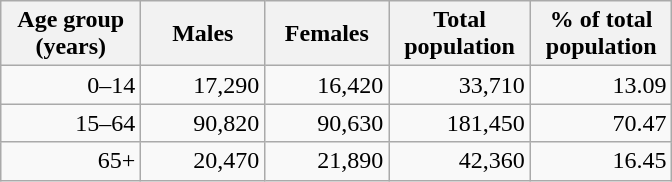<table class="wikitable">
<tr>
<th width="86pt">Age group<br> (years)</th>
<th width="75.3pt">Males</th>
<th width="75.3pt">Females</th>
<th width="87pt">Total<br>population</th>
<th width="87pt">% of total<br>population</th>
</tr>
<tr>
<td align="right">0–14</td>
<td align="right">17,290</td>
<td align="right">16,420</td>
<td align="right">33,710</td>
<td align="right">13.09</td>
</tr>
<tr>
<td align="right">15–64</td>
<td align="right">90,820</td>
<td align="right">90,630</td>
<td align="right">181,450</td>
<td align="right">70.47</td>
</tr>
<tr>
<td align="right">65+</td>
<td align="right">20,470</td>
<td align="right">21,890</td>
<td align="right">42,360</td>
<td align="right">16.45</td>
</tr>
</table>
